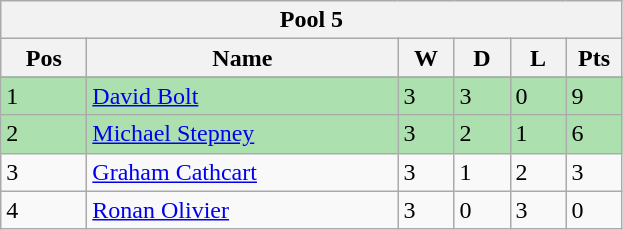<table class="wikitable">
<tr>
<th colspan="6">Pool 5</th>
</tr>
<tr>
<th width=50>Pos</th>
<th width=200>Name</th>
<th width=30>W</th>
<th width=30>D</th>
<th width=30>L</th>
<th width=30>Pts</th>
</tr>
<tr>
</tr>
<tr style="background:#ACE1AF;">
<td>1</td>
<td> <a href='#'>David Bolt</a></td>
<td>3</td>
<td>3</td>
<td>0</td>
<td>9</td>
</tr>
<tr style="background:#ACE1AF;">
<td>2</td>
<td> <a href='#'>Michael Stepney</a></td>
<td>3</td>
<td>2</td>
<td>1</td>
<td>6</td>
</tr>
<tr>
<td>3</td>
<td> <a href='#'>Graham Cathcart</a></td>
<td>3</td>
<td>1</td>
<td>2</td>
<td>3</td>
</tr>
<tr>
<td>4</td>
<td> <a href='#'>Ronan Olivier</a></td>
<td>3</td>
<td>0</td>
<td>3</td>
<td>0</td>
</tr>
</table>
